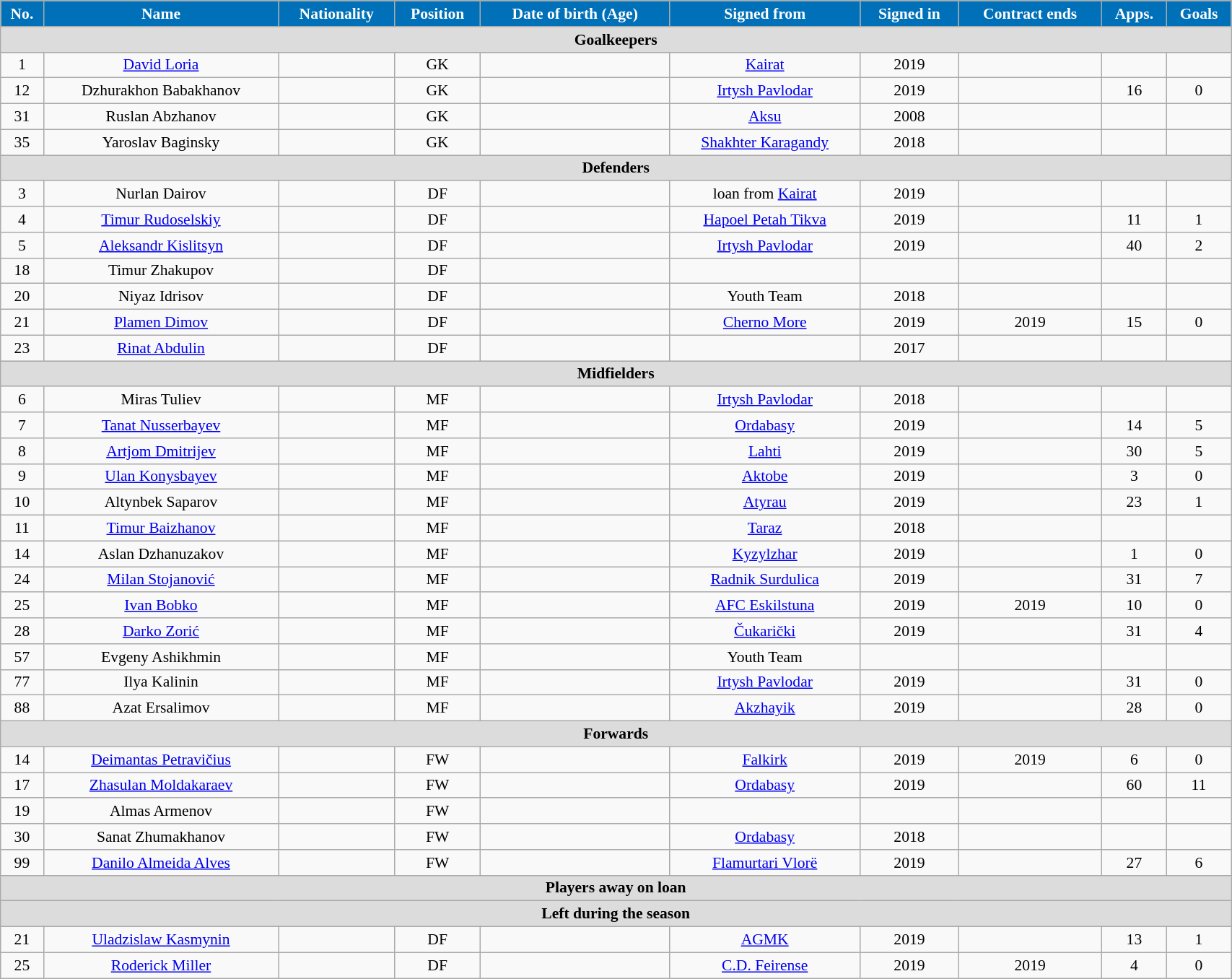<table class="wikitable"  style="text-align:center; font-size:90%; width:90%;">
<tr>
<th style="background:#0070B8; color:#FFFFFF; text-align:center;">No.</th>
<th style="background:#0070B8; color:#FFFFFF; text-align:center;">Name</th>
<th style="background:#0070B8; color:#FFFFFF; text-align:center;">Nationality</th>
<th style="background:#0070B8; color:#FFFFFF; text-align:center;">Position</th>
<th style="background:#0070B8; color:#FFFFFF; text-align:center;">Date of birth (Age)</th>
<th style="background:#0070B8; color:#FFFFFF; text-align:center;">Signed from</th>
<th style="background:#0070B8; color:#FFFFFF; text-align:center;">Signed in</th>
<th style="background:#0070B8; color:#FFFFFF; text-align:center;">Contract ends</th>
<th style="background:#0070B8; color:#FFFFFF; text-align:center;">Apps.</th>
<th style="background:#0070B8; color:#FFFFFF; text-align:center;">Goals</th>
</tr>
<tr>
<th colspan="11"  style="background:#dcdcdc; text-align:center;">Goalkeepers</th>
</tr>
<tr>
<td>1</td>
<td><a href='#'>David Loria</a></td>
<td></td>
<td>GK</td>
<td></td>
<td><a href='#'>Kairat</a></td>
<td>2019</td>
<td></td>
<td></td>
<td></td>
</tr>
<tr>
<td>12</td>
<td>Dzhurakhon Babakhanov</td>
<td></td>
<td>GK</td>
<td></td>
<td><a href='#'>Irtysh Pavlodar</a></td>
<td>2019</td>
<td></td>
<td>16</td>
<td>0</td>
</tr>
<tr>
<td>31</td>
<td>Ruslan Abzhanov</td>
<td></td>
<td>GK</td>
<td></td>
<td><a href='#'>Aksu</a></td>
<td>2008</td>
<td></td>
<td></td>
<td></td>
</tr>
<tr>
<td>35</td>
<td>Yaroslav Baginsky</td>
<td></td>
<td>GK</td>
<td></td>
<td><a href='#'>Shakhter Karagandy</a></td>
<td>2018</td>
<td></td>
<td></td>
<td></td>
</tr>
<tr>
<th colspan="11"  style="background:#dcdcdc; text-align:center;">Defenders</th>
</tr>
<tr>
<td>3</td>
<td>Nurlan Dairov</td>
<td></td>
<td>DF</td>
<td></td>
<td>loan from <a href='#'>Kairat</a></td>
<td>2019</td>
<td></td>
<td></td>
<td></td>
</tr>
<tr>
<td>4</td>
<td><a href='#'>Timur Rudoselskiy</a></td>
<td></td>
<td>DF</td>
<td></td>
<td><a href='#'>Hapoel Petah Tikva</a></td>
<td>2019</td>
<td></td>
<td>11</td>
<td>1</td>
</tr>
<tr>
<td>5</td>
<td><a href='#'>Aleksandr Kislitsyn</a></td>
<td></td>
<td>DF</td>
<td></td>
<td><a href='#'>Irtysh Pavlodar</a></td>
<td>2019</td>
<td></td>
<td>40</td>
<td>2</td>
</tr>
<tr>
<td>18</td>
<td>Timur Zhakupov</td>
<td></td>
<td>DF</td>
<td></td>
<td></td>
<td></td>
<td></td>
<td></td>
<td></td>
</tr>
<tr>
<td>20</td>
<td>Niyaz Idrisov</td>
<td></td>
<td>DF</td>
<td></td>
<td>Youth Team</td>
<td>2018</td>
<td></td>
<td></td>
<td></td>
</tr>
<tr>
<td>21</td>
<td><a href='#'>Plamen Dimov</a></td>
<td></td>
<td>DF</td>
<td></td>
<td><a href='#'>Cherno More</a></td>
<td>2019</td>
<td>2019</td>
<td>15</td>
<td>0</td>
</tr>
<tr>
<td>23</td>
<td><a href='#'>Rinat Abdulin</a></td>
<td></td>
<td>DF</td>
<td></td>
<td></td>
<td>2017</td>
<td></td>
<td></td>
<td></td>
</tr>
<tr>
<th colspan="11"  style="background:#dcdcdc; text-align:center;">Midfielders</th>
</tr>
<tr>
<td>6</td>
<td>Miras Tuliev</td>
<td></td>
<td>MF</td>
<td></td>
<td><a href='#'>Irtysh Pavlodar</a></td>
<td>2018</td>
<td></td>
<td></td>
<td></td>
</tr>
<tr>
<td>7</td>
<td><a href='#'>Tanat Nusserbayev</a></td>
<td></td>
<td>MF</td>
<td></td>
<td><a href='#'>Ordabasy</a></td>
<td>2019</td>
<td></td>
<td>14</td>
<td>5</td>
</tr>
<tr>
<td>8</td>
<td><a href='#'>Artjom Dmitrijev</a></td>
<td></td>
<td>MF</td>
<td></td>
<td><a href='#'>Lahti</a></td>
<td>2019</td>
<td></td>
<td>30</td>
<td>5</td>
</tr>
<tr>
<td>9</td>
<td><a href='#'>Ulan Konysbayev</a></td>
<td></td>
<td>MF</td>
<td></td>
<td><a href='#'>Aktobe</a></td>
<td>2019</td>
<td></td>
<td>3</td>
<td>0</td>
</tr>
<tr>
<td>10</td>
<td>Altynbek Saparov</td>
<td></td>
<td>MF</td>
<td></td>
<td><a href='#'>Atyrau</a></td>
<td>2019</td>
<td></td>
<td>23</td>
<td>1</td>
</tr>
<tr>
<td>11</td>
<td><a href='#'>Timur Baizhanov</a></td>
<td></td>
<td>MF</td>
<td></td>
<td><a href='#'>Taraz</a></td>
<td>2018</td>
<td></td>
<td></td>
<td></td>
</tr>
<tr>
<td>14</td>
<td>Aslan Dzhanuzakov</td>
<td></td>
<td>MF</td>
<td></td>
<td><a href='#'>Kyzylzhar</a></td>
<td>2019</td>
<td></td>
<td>1</td>
<td>0</td>
</tr>
<tr>
<td>24</td>
<td><a href='#'>Milan Stojanović</a></td>
<td></td>
<td>MF</td>
<td></td>
<td><a href='#'>Radnik Surdulica</a></td>
<td>2019</td>
<td></td>
<td>31</td>
<td>7</td>
</tr>
<tr>
<td>25</td>
<td><a href='#'>Ivan Bobko</a></td>
<td></td>
<td>MF</td>
<td></td>
<td><a href='#'>AFC Eskilstuna</a></td>
<td>2019</td>
<td>2019</td>
<td>10</td>
<td>0</td>
</tr>
<tr>
<td>28</td>
<td><a href='#'>Darko Zorić</a></td>
<td></td>
<td>MF</td>
<td></td>
<td><a href='#'>Čukarički</a></td>
<td>2019</td>
<td></td>
<td>31</td>
<td>4</td>
</tr>
<tr>
<td>57</td>
<td>Evgeny Ashikhmin</td>
<td></td>
<td>MF</td>
<td></td>
<td>Youth Team</td>
<td></td>
<td></td>
<td></td>
<td></td>
</tr>
<tr>
<td>77</td>
<td>Ilya Kalinin</td>
<td></td>
<td>MF</td>
<td></td>
<td><a href='#'>Irtysh Pavlodar</a></td>
<td>2019</td>
<td></td>
<td>31</td>
<td>0</td>
</tr>
<tr>
<td>88</td>
<td>Azat Ersalimov</td>
<td></td>
<td>MF</td>
<td></td>
<td><a href='#'>Akzhayik</a></td>
<td>2019</td>
<td></td>
<td>28</td>
<td>0</td>
</tr>
<tr>
<th colspan="11"  style="background:#dcdcdc; text-align:center;">Forwards</th>
</tr>
<tr>
<td>14</td>
<td><a href='#'>Deimantas Petravičius</a></td>
<td></td>
<td>FW</td>
<td></td>
<td><a href='#'>Falkirk</a></td>
<td>2019</td>
<td>2019</td>
<td>6</td>
<td>0</td>
</tr>
<tr>
<td>17</td>
<td><a href='#'>Zhasulan Moldakaraev</a></td>
<td></td>
<td>FW</td>
<td></td>
<td><a href='#'>Ordabasy</a></td>
<td>2019</td>
<td></td>
<td>60</td>
<td>11</td>
</tr>
<tr>
<td>19</td>
<td>Almas Armenov</td>
<td></td>
<td>FW</td>
<td></td>
<td></td>
<td></td>
<td></td>
<td></td>
<td></td>
</tr>
<tr>
<td>30</td>
<td>Sanat Zhumakhanov</td>
<td></td>
<td>FW</td>
<td></td>
<td><a href='#'>Ordabasy</a></td>
<td>2018</td>
<td></td>
<td></td>
<td></td>
</tr>
<tr>
<td>99</td>
<td><a href='#'>Danilo Almeida Alves</a></td>
<td></td>
<td>FW</td>
<td></td>
<td><a href='#'>Flamurtari Vlorë</a></td>
<td>2019</td>
<td></td>
<td>27</td>
<td>6</td>
</tr>
<tr>
<th colspan="11"  style="background:#dcdcdc; text-align:center;">Players away on loan</th>
</tr>
<tr>
<th colspan="11"  style="background:#dcdcdc; text-align:center;">Left during the season</th>
</tr>
<tr>
<td>21</td>
<td><a href='#'>Uladzislaw Kasmynin</a></td>
<td></td>
<td>DF</td>
<td></td>
<td><a href='#'>AGMK</a></td>
<td>2019</td>
<td></td>
<td>13</td>
<td>1</td>
</tr>
<tr>
<td>25</td>
<td><a href='#'>Roderick Miller</a></td>
<td></td>
<td>DF</td>
<td></td>
<td><a href='#'>C.D. Feirense</a></td>
<td>2019</td>
<td>2019</td>
<td>4</td>
<td>0</td>
</tr>
</table>
